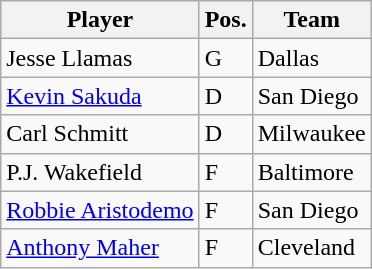<table class="wikitable">
<tr>
<th>Player</th>
<th>Pos.</th>
<th>Team</th>
</tr>
<tr>
<td>Jesse Llamas</td>
<td>G</td>
<td>Dallas</td>
</tr>
<tr>
<td><a href='#'>Kevin Sakuda</a></td>
<td>D</td>
<td>San Diego</td>
</tr>
<tr>
<td>Carl Schmitt</td>
<td>D</td>
<td>Milwaukee</td>
</tr>
<tr>
<td>P.J. Wakefield</td>
<td>F</td>
<td>Baltimore</td>
</tr>
<tr>
<td><a href='#'>Robbie Aristodemo</a></td>
<td>F</td>
<td>San Diego</td>
</tr>
<tr>
<td><a href='#'>Anthony Maher</a></td>
<td>F</td>
<td>Cleveland</td>
</tr>
</table>
